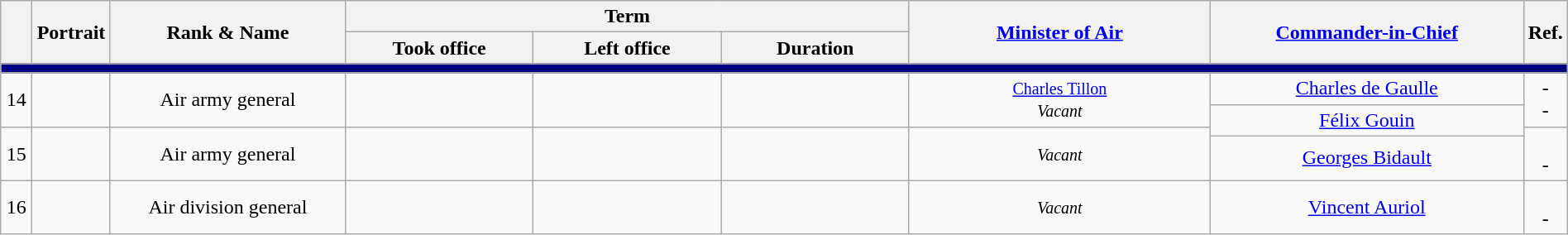<table class="wikitable" style="text-align:center; width:100%">
<tr>
<th style="width:2%" rowspan=2></th>
<th style="width:5%" rowspan=2>Portrait</th>
<th style="width:15%" rowspan=2>Rank & Name</th>
<th colspan=3>Term</th>
<th rowspan=2><a href='#'>Minister of Air</a></th>
<th style="width:20%" rowspan=2><a href='#'>Commander-in-Chief</a></th>
<th style="width:2%" rowspan=2>Ref.</th>
</tr>
<tr>
<th style="width:12%">Took office </th>
<th style="width:12%">Left office </th>
<th style="width:12%">Duration</th>
</tr>
<tr bgcolor="navy">
<td colspan=9></td>
</tr>
<tr>
<td rowspan=2>14</td>
<td rowspan=2></td>
<td rowspan=2>Air army general<br><strong></strong></td>
<td rowspan=2></td>
<td rowspan=2></td>
<td rowspan=2></td>
<td rowspan=2><small><a href='#'>Charles Tillon</a><br><em>Vacant</em></small></td>
<td><a href='#'>Charles de Gaulle</a></td>
<td rowspan=2>-<br>-</td>
</tr>
<tr>
<td rowspan=2><a href='#'>Félix Gouin</a></td>
</tr>
<tr>
<td rowspan=2>15</td>
<td rowspan=2></td>
<td rowspan=2>Air army general<br><strong></strong></td>
<td rowspan=2></td>
<td rowspan=2></td>
<td rowspan=2></td>
<td rowspan=2><small><em>Vacant</em></small></td>
<td rowspan=2><br>-</td>
</tr>
<tr>
<td rowspan=2><a href='#'>Georges Bidault</a></td>
</tr>
<tr>
<td rowspan=2>16</td>
<td rowspan=2></td>
<td rowspan=2>Air division general<br><strong></strong></td>
<td rowspan=2></td>
<td rowspan=2></td>
<td rowspan=2></td>
<td rowspan=2><small><em>Vacant</em></small></td>
<td rowspan=2><br>-</td>
</tr>
<tr>
<td><a href='#'>Vincent Auriol</a></td>
</tr>
</table>
